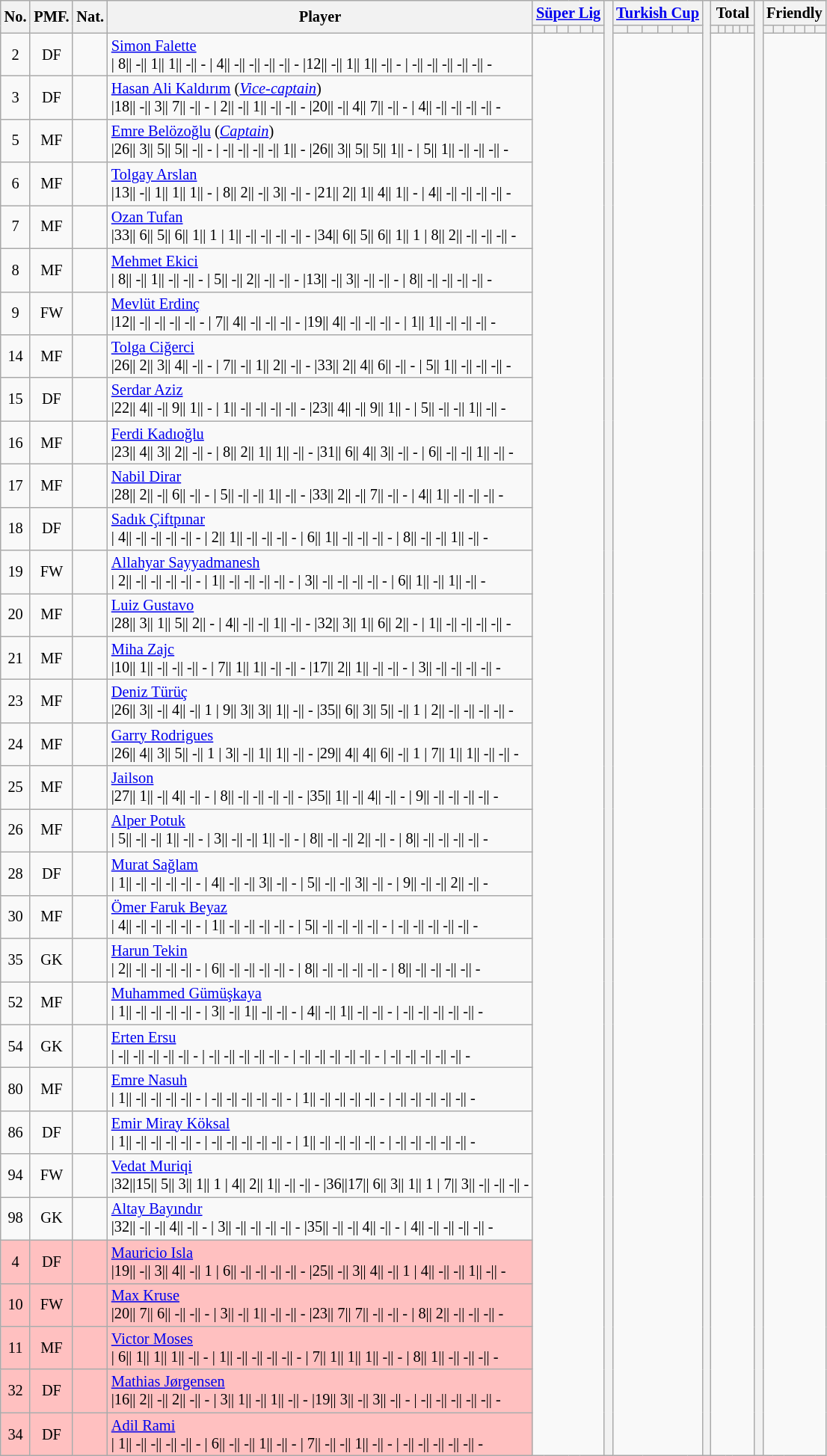<table class="wikitable" style="text-align: center; font-size:85%;">
<tr>
<th rowspan="2">No.</th>
<th rowspan="2">PMF.</th>
<th rowspan="2">Nat.</th>
<th rowspan="2">Player</th>
<th colspan="6"><a href='#'>Süper Lig</a></th>
<th rowspan="51" width="1"></th>
<th colspan="6"><a href='#'>Turkish Cup</a></th>
<th rowspan="51" width="1"></th>
<th colspan="6">Total</th>
<th rowspan="51" width="1"></th>
<th colspan="6">Friendly</th>
</tr>
<tr class="unsortable">
<th></th>
<th></th>
<th></th>
<th></th>
<th></th>
<th></th>
<th></th>
<th></th>
<th></th>
<th></th>
<th></th>
<th></th>
<th></th>
<th></th>
<th></th>
<th></th>
<th></th>
<th></th>
<th></th>
<th></th>
<th></th>
<th></th>
<th></th>
<th></th>
</tr>
<tr>
<td>2</td>
<td>DF</td>
<td></td>
<td align=left><a href='#'>Simon Falette</a><br>          | 8|| -|| 1|| 1|| -|| -
        | 4|| -|| -|| -|| -|| -
              |12|| -|| 1|| 1|| -|| -
           | -|| -|| -|| -|| -|| -</td>
</tr>
<tr>
<td>3</td>
<td>DF</td>
<td></td>
<td align=left><a href='#'>Hasan Ali Kaldırım</a> (<em><a href='#'>Vice-captain</a></em>)<br>          |18|| -|| 3|| 7|| -|| -
        | 2|| -|| 1|| -|| -|| -
              |20|| -|| 4|| 7|| -|| -
           | 4|| -|| -|| -|| -|| -</td>
</tr>
<tr>
<td>5</td>
<td>MF</td>
<td></td>
<td align=left><a href='#'>Emre Belözoğlu</a> (<em><a href='#'>Captain</a></em>)<br>          |26|| 3|| 5|| 5|| -|| -
        | -|| -|| -|| -|| 1|| -
              |26|| 3|| 5|| 5|| 1|| -
           | 5|| 1|| -|| -|| -|| -</td>
</tr>
<tr>
<td>6</td>
<td>MF</td>
<td></td>
<td align=left><a href='#'>Tolgay Arslan</a><br>          |13|| -|| 1|| 1|| 1|| -
        | 8|| 2|| -|| 3|| -|| -
              |21|| 2|| 1|| 4|| 1|| -
           | 4|| -|| -|| -|| -|| -</td>
</tr>
<tr>
<td>7</td>
<td>MF</td>
<td></td>
<td align=left><a href='#'>Ozan Tufan</a><br>          |33|| 6|| 5|| 6|| 1|| 1
        | 1|| -|| -|| -|| -|| -
              |34|| 6|| 5|| 6|| 1|| 1
           | 8|| 2|| -|| -|| -|| -</td>
</tr>
<tr>
<td>8</td>
<td>MF</td>
<td></td>
<td align=left><a href='#'>Mehmet Ekici</a><br>          | 8|| -|| 1|| -|| -|| -
        | 5|| -|| 2|| -|| -|| -
              |13|| -|| 3|| -|| -|| -
           | 8|| -|| -|| -|| -|| -</td>
</tr>
<tr>
<td>9</td>
<td>FW</td>
<td></td>
<td align=left><a href='#'>Mevlüt Erdinç</a><br>          |12|| -|| -|| -|| -|| -
        | 7|| 4|| -|| -|| -|| -
              |19|| 4|| -|| -|| -|| -
           | 1|| 1|| -|| -|| -|| -</td>
</tr>
<tr>
<td>14</td>
<td>MF</td>
<td></td>
<td align=left><a href='#'>Tolga Ciğerci</a><br>          |26|| 2|| 3|| 4|| -|| -
        | 7|| -|| 1|| 2|| -|| -
              |33|| 2|| 4|| 6|| -|| -
           | 5|| 1|| -|| -|| -|| -</td>
</tr>
<tr>
<td>15</td>
<td>DF</td>
<td></td>
<td align=left><a href='#'>Serdar Aziz</a><br>          |22|| 4|| -|| 9|| 1|| -
        | 1|| -|| -|| -|| -|| -
              |23|| 4|| -|| 9|| 1|| -
           | 5|| -|| -|| 1|| -|| -</td>
</tr>
<tr>
<td>16</td>
<td>MF</td>
<td></td>
<td align=left><a href='#'>Ferdi Kadıoğlu</a><br>          |23|| 4|| 3|| 2|| -|| -
        | 8|| 2|| 1|| 1|| -|| -
              |31|| 6|| 4|| 3|| -|| -
           | 6|| -|| -|| 1|| -|| -</td>
</tr>
<tr>
<td>17</td>
<td>MF</td>
<td></td>
<td align=left><a href='#'>Nabil Dirar</a><br>          |28|| 2|| -|| 6|| -|| -
        | 5|| -|| -|| 1|| -|| -
              |33|| 2|| -|| 7|| -|| -
           | 4|| 1|| -|| -|| -|| -</td>
</tr>
<tr>
<td>18</td>
<td>DF</td>
<td></td>
<td align=left><a href='#'>Sadık Çiftpınar</a><br>          | 4|| -|| -|| -|| -|| -
        | 2|| 1|| -|| -|| -|| -
              | 6|| 1|| -|| -|| -|| -
           | 8|| -|| -|| 1|| -|| -</td>
</tr>
<tr>
<td>19</td>
<td>FW</td>
<td></td>
<td align=left><a href='#'>Allahyar Sayyadmanesh</a><br>          | 2|| -|| -|| -|| -|| -
        | 1|| -|| -|| -|| -|| -
              | 3|| -|| -|| -|| -|| -
           | 6|| 1|| -|| 1|| -|| -</td>
</tr>
<tr>
<td>20</td>
<td>MF</td>
<td></td>
<td align=left><a href='#'>Luiz Gustavo</a><br>          |28|| 3|| 1|| 5|| 2|| -
        | 4|| -|| -|| 1|| -|| -
              |32|| 3|| 1|| 6|| 2|| -
           | 1|| -|| -|| -|| -|| -</td>
</tr>
<tr>
<td>21</td>
<td>MF</td>
<td></td>
<td align=left><a href='#'>Miha Zajc</a><br>          |10|| 1|| -|| -|| -|| -
        | 7|| 1|| 1|| -|| -|| -
              |17|| 2|| 1|| -|| -|| -
           | 3|| -|| -|| -|| -|| -</td>
</tr>
<tr>
<td>23</td>
<td>MF</td>
<td></td>
<td align=left><a href='#'>Deniz Türüç</a><br>          |26|| 3|| -|| 4|| -|| 1
        | 9|| 3|| 3|| 1|| -|| -
              |35|| 6|| 3|| 5|| -|| 1
           | 2|| -|| -|| -|| -|| -</td>
</tr>
<tr>
<td>24</td>
<td>MF</td>
<td></td>
<td align=left><a href='#'>Garry Rodrigues</a><br>          |26|| 4|| 3|| 5|| -|| 1
        | 3|| -|| 1|| 1|| -|| -
              |29|| 4|| 4|| 6|| -|| 1
           | 7|| 1|| 1|| -|| -|| -</td>
</tr>
<tr>
<td>25</td>
<td>MF</td>
<td></td>
<td align=left><a href='#'>Jailson</a><br>          |27|| 1|| -|| 4|| -|| -
        | 8|| -|| -|| -|| -|| -
              |35|| 1|| -|| 4|| -|| -
           | 9|| -|| -|| -|| -|| -</td>
</tr>
<tr>
<td>26</td>
<td>MF</td>
<td></td>
<td align=left><a href='#'>Alper Potuk</a><br>          | 5|| -|| -|| 1|| -|| -
        | 3|| -|| -|| 1|| -|| -
              | 8|| -|| -|| 2|| -|| -
           | 8|| -|| -|| -|| -|| -</td>
</tr>
<tr>
<td>28</td>
<td>DF</td>
<td></td>
<td align=left><a href='#'>Murat Sağlam</a><br>          | 1|| -|| -|| -|| -|| -
        | 4|| -|| -|| 3|| -|| -
              | 5|| -|| -|| 3|| -|| -
           | 9|| -|| -|| 2|| -|| -</td>
</tr>
<tr>
<td>30</td>
<td>MF</td>
<td></td>
<td align=left><a href='#'>Ömer Faruk Beyaz</a><br>          | 4|| -|| -|| -|| -|| -
        | 1|| -|| -|| -|| -|| -
              | 5|| -|| -|| -|| -|| -
           | -|| -|| -|| -|| -|| -</td>
</tr>
<tr>
<td>35</td>
<td>GK</td>
<td></td>
<td align=left><a href='#'>Harun Tekin</a><br>          | 2|| -|| -|| -|| -|| -
        | 6|| -|| -|| -|| -|| -
              | 8|| -|| -|| -|| -|| -
           | 8|| -|| -|| -|| -|| -</td>
</tr>
<tr>
<td>52</td>
<td>MF</td>
<td></td>
<td align=left><a href='#'>Muhammed Gümüşkaya</a><br>          | 1|| -|| -|| -|| -|| -
        | 3|| -|| 1|| -|| -|| -
              | 4|| -|| 1|| -|| -|| -
           | -|| -|| -|| -|| -|| -</td>
</tr>
<tr>
<td>54</td>
<td>GK</td>
<td></td>
<td align=left><a href='#'>Erten Ersu</a><br>          | -|| -|| -|| -|| -|| -
        | -|| -|| -|| -|| -|| -
              | -|| -|| -|| -|| -|| -
           | -|| -|| -|| -|| -|| -</td>
</tr>
<tr>
<td>80</td>
<td>MF</td>
<td></td>
<td align=left><a href='#'>Emre Nasuh</a><br>          | 1|| -|| -|| -|| -|| -
        | -|| -|| -|| -|| -|| -
              | 1|| -|| -|| -|| -|| -
           | -|| -|| -|| -|| -|| -</td>
</tr>
<tr>
<td>86</td>
<td>DF</td>
<td></td>
<td align=left><a href='#'>Emir Miray Köksal</a><br>          | 1|| -|| -|| -|| -|| -
        | -|| -|| -|| -|| -|| -
              | 1|| -|| -|| -|| -|| -
           | -|| -|| -|| -|| -|| -</td>
</tr>
<tr>
<td>94</td>
<td>FW</td>
<td></td>
<td align=left><a href='#'>Vedat Muriqi</a><br>          |32||15|| 5|| 3|| 1|| 1
        | 4|| 2|| 1|| -|| -|| -
              |36||17|| 6|| 3|| 1|| 1
           | 7|| 3|| -|| -|| -|| -</td>
</tr>
<tr>
<td>98</td>
<td>GK</td>
<td></td>
<td align=left><a href='#'>Altay Bayındır</a><br>          |32|| -|| -|| 4|| -|| -
        | 3|| -|| -|| -|| -|| -
              |35|| -|| -|| 4|| -|| -
           | 4|| -|| -|| -|| -|| -</td>
</tr>
<tr bgcolor=#ffchch>
<td>4</td>
<td>DF</td>
<td></td>
<td align=left><a href='#'>Mauricio Isla</a><br>          |19|| -|| 3|| 4|| -|| 1
        | 6|| -|| -|| -|| -|| -
              |25|| -|| 3|| 4|| -|| 1
           | 4|| -|| -|| 1|| -|| -</td>
</tr>
<tr bgcolor=#ffchch>
<td>10</td>
<td>FW</td>
<td></td>
<td align=left><a href='#'>Max Kruse</a><br>          |20|| 7|| 6|| -|| -|| -
        | 3|| -|| 1|| -|| -|| -
              |23|| 7|| 7|| -|| -|| -
           | 8|| 2|| -|| -|| -|| -</td>
</tr>
<tr bgcolor=#ffchch>
<td>11</td>
<td>MF</td>
<td></td>
<td align=left><a href='#'>Victor Moses</a><br>          | 6|| 1|| 1|| 1|| -|| -
        | 1|| -|| -|| -|| -|| -
              | 7|| 1|| 1|| 1|| -|| -
           | 8|| 1|| -|| -|| -|| -</td>
</tr>
<tr bgcolor=#ffchch>
<td>32</td>
<td>DF</td>
<td></td>
<td align=left><a href='#'>Mathias Jørgensen</a><br>          |16|| 2|| -|| 2|| -|| -
        | 3|| 1|| -|| 1|| -|| -
              |19|| 3|| -|| 3|| -|| -
           | -|| -|| -|| -|| -|| -</td>
</tr>
<tr bgcolor=#ffchch>
<td>34</td>
<td>DF</td>
<td></td>
<td align=left><a href='#'>Adil Rami</a><br>          | 1|| -|| -|| -|| -|| -
        | 6|| -|| -|| 1|| -|| -
              | 7|| -|| -|| 1|| -|| -
           | -|| -|| -|| -|| -|| -</td>
</tr>
</table>
